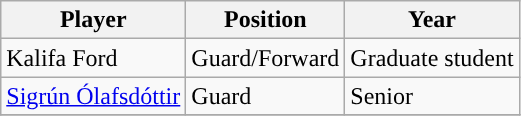<table class="wikitable" border="1">
<tr align=center>
<th>Player</th>
<th>Position</th>
<th>Year</th>
</tr>
<tr>
<td>Kalifa Ford</td>
<td>Guard/Forward</td>
<td>Graduate student</td>
</tr>
<tr>
<td><a href='#'>Sigrún Ólafsdóttir</a></td>
<td>Guard</td>
<td>Senior</td>
</tr>
<tr>
</tr>
</table>
